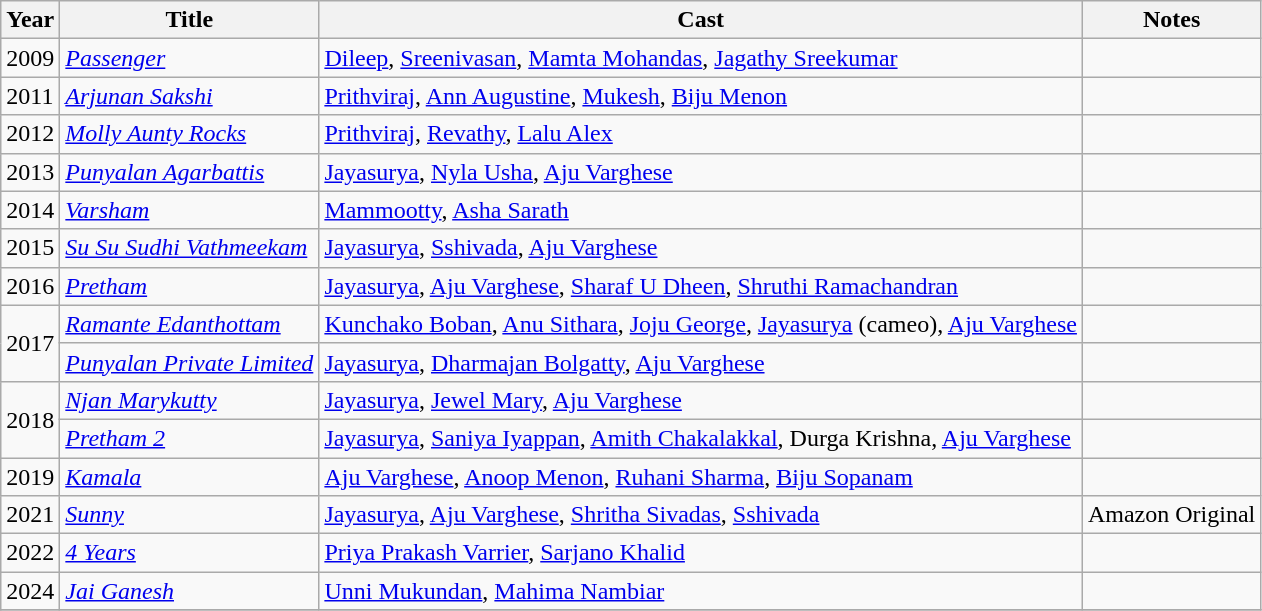<table class="wikitable sortable">
<tr>
<th>Year</th>
<th>Title</th>
<th>Cast</th>
<th class="unsortable">Notes</th>
</tr>
<tr>
<td>2009</td>
<td><em><a href='#'>Passenger</a></em></td>
<td><a href='#'>Dileep</a>, <a href='#'>Sreenivasan</a>, <a href='#'>Mamta Mohandas</a>, <a href='#'>Jagathy Sreekumar</a></td>
<td></td>
</tr>
<tr>
<td>2011</td>
<td><em><a href='#'>Arjunan Sakshi</a></em></td>
<td><a href='#'>Prithviraj</a>, <a href='#'>Ann Augustine</a>, <a href='#'>Mukesh</a>, <a href='#'>Biju Menon</a></td>
<td></td>
</tr>
<tr>
<td>2012</td>
<td><em><a href='#'>Molly Aunty Rocks</a></em></td>
<td><a href='#'>Prithviraj</a>, <a href='#'>Revathy</a>, <a href='#'>Lalu Alex</a></td>
<td></td>
</tr>
<tr>
<td>2013</td>
<td><em><a href='#'>Punyalan Agarbattis</a></em></td>
<td><a href='#'>Jayasurya</a>, <a href='#'>Nyla Usha</a>, <a href='#'>Aju Varghese</a></td>
<td></td>
</tr>
<tr>
<td>2014</td>
<td><em><a href='#'>Varsham</a></em></td>
<td><a href='#'>Mammootty</a>, <a href='#'>Asha Sarath</a></td>
<td></td>
</tr>
<tr>
<td>2015</td>
<td><em><a href='#'>Su Su Sudhi Vathmeekam</a></em></td>
<td><a href='#'>Jayasurya</a>, <a href='#'>Sshivada</a>, <a href='#'>Aju Varghese</a></td>
<td></td>
</tr>
<tr>
<td>2016</td>
<td><em><a href='#'>Pretham</a></em></td>
<td><a href='#'>Jayasurya</a>, <a href='#'>Aju Varghese</a>, <a href='#'>Sharaf U Dheen</a>, <a href='#'>Shruthi Ramachandran</a></td>
<td></td>
</tr>
<tr>
<td rowspan="2">2017</td>
<td><em><a href='#'>Ramante Edanthottam</a></em></td>
<td><a href='#'>Kunchako Boban</a>, <a href='#'>Anu Sithara</a>, <a href='#'>Joju George</a>, <a href='#'>Jayasurya</a> (cameo), <a href='#'>Aju Varghese</a></td>
<td></td>
</tr>
<tr>
<td><em><a href='#'>Punyalan Private Limited</a></em></td>
<td><a href='#'>Jayasurya</a>, <a href='#'>Dharmajan Bolgatty</a>, <a href='#'>Aju Varghese</a></td>
<td></td>
</tr>
<tr>
<td rowspan="2">2018</td>
<td><em><a href='#'>Njan Marykutty</a></em></td>
<td><a href='#'>Jayasurya</a>, <a href='#'>Jewel Mary</a>, <a href='#'>Aju Varghese</a></td>
<td></td>
</tr>
<tr>
<td><em><a href='#'>Pretham 2</a></em></td>
<td><a href='#'>Jayasurya</a>, <a href='#'>Saniya Iyappan</a>, <a href='#'>Amith Chakalakkal</a>, Durga Krishna, <a href='#'>Aju Varghese</a></td>
<td></td>
</tr>
<tr>
<td>2019</td>
<td><em><a href='#'>Kamala</a></em></td>
<td><a href='#'>Aju Varghese</a>, <a href='#'>Anoop Menon</a>, <a href='#'>Ruhani Sharma</a>, <a href='#'>Biju Sopanam</a></td>
<td></td>
</tr>
<tr>
<td>2021</td>
<td><em><a href='#'>Sunny</a></em></td>
<td><a href='#'>Jayasurya</a>, <a href='#'>Aju Varghese</a>, <a href='#'>Shritha Sivadas</a>, <a href='#'>Sshivada</a></td>
<td>Amazon Original</td>
</tr>
<tr>
<td>2022</td>
<td><em><a href='#'>4 Years</a></em></td>
<td><a href='#'>Priya Prakash Varrier</a>, <a href='#'>Sarjano Khalid</a></td>
<td></td>
</tr>
<tr>
<td>2024</td>
<td><em><a href='#'>Jai Ganesh</a></em></td>
<td><a href='#'>Unni Mukundan</a>, <a href='#'>Mahima Nambiar</a></td>
<td></td>
</tr>
<tr>
</tr>
</table>
